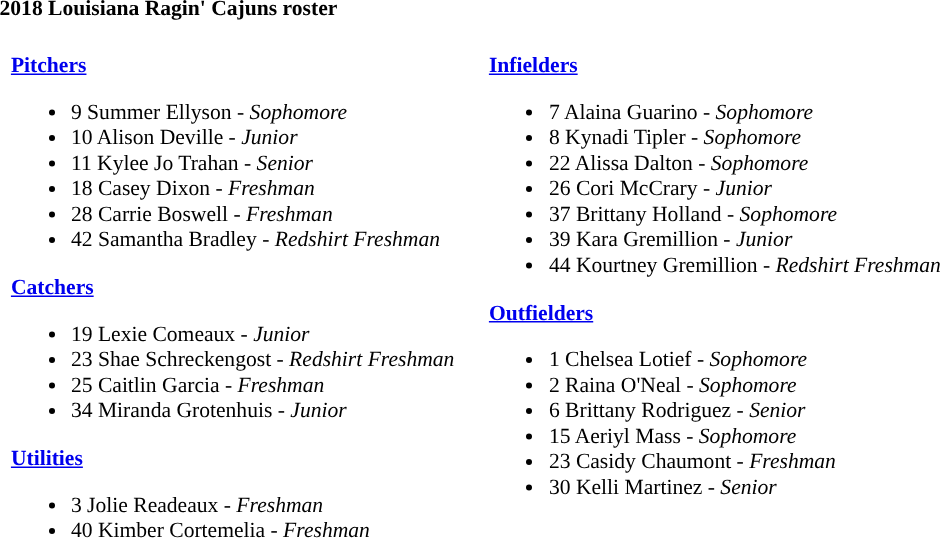<table class="toccolours" style="text-align: left; font-size:90%;">
<tr>
<th colspan="9">2018 Louisiana Ragin' Cajuns roster</th>
</tr>
<tr>
<td width="03"> </td>
<td valign="top"><br><strong><a href='#'>Pitchers</a></strong><ul><li>9 Summer Ellyson - <em>Sophomore</em></li><li>10 Alison Deville - <em>Junior</em></li><li>11 Kylee Jo Trahan - <em>Senior</em></li><li>18 Casey Dixon - <em>Freshman</em></li><li>28 Carrie Boswell - <em>Freshman</em></li><li>42 Samantha Bradley - <em>Redshirt Freshman</em></li></ul><strong><a href='#'>Catchers</a></strong><ul><li>19 Lexie Comeaux - <em>Junior</em></li><li>23 Shae Schreckengost - <em>Redshirt Freshman</em></li><li>25 Caitlin Garcia - <em>Freshman</em></li><li>34 Miranda Grotenhuis - <em>Junior</em></li></ul><strong><a href='#'>Utilities</a></strong><ul><li>3 Jolie Readeaux - <em>Freshman</em></li><li>40 Kimber Cortemelia - <em>Freshman</em></li></ul></td>
<td width="15"> </td>
<td valign="top"><br><strong><a href='#'>Infielders</a></strong><ul><li>7 Alaina Guarino - <em>Sophomore</em></li><li>8 Kynadi Tipler - <em>Sophomore</em></li><li>22 Alissa Dalton - <em>Sophomore</em></li><li>26 Cori McCrary - <em>Junior</em></li><li>37 Brittany Holland - <em>Sophomore</em></li><li>39 Kara Gremillion - <em>Junior</em></li><li>44 Kourtney Gremillion - <em>Redshirt Freshman</em></li></ul><strong><a href='#'>Outfielders</a></strong><ul><li>1 Chelsea Lotief - <em>Sophomore</em></li><li>2 Raina O'Neal - <em>Sophomore</em></li><li>6 Brittany Rodriguez - <em>Senior</em></li><li>15 Aeriyl Mass - <em>Sophomore</em></li><li>23 Casidy Chaumont - <em>Freshman</em></li><li>30 Kelli Martinez - <em>Senior</em></li></ul></td>
</tr>
</table>
